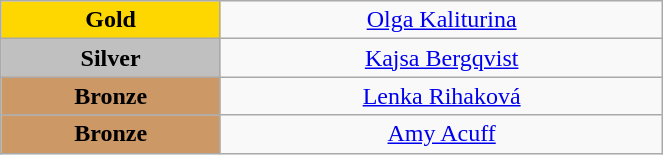<table class="wikitable" style="text-align:center; " width="35%">
<tr>
<td bgcolor="gold"><strong>Gold</strong></td>
<td><a href='#'>Olga Kaliturina</a><br>  <small><em></em></small></td>
</tr>
<tr>
<td bgcolor="silver"><strong>Silver</strong></td>
<td><a href='#'>Kajsa Bergqvist</a><br>  <small><em></em></small></td>
</tr>
<tr>
<td bgcolor="CC9966"><strong>Bronze</strong></td>
<td><a href='#'>Lenka Rihaková</a><br>  <small><em></em></small></td>
</tr>
<tr>
<td bgcolor="CC9966"><strong>Bronze</strong></td>
<td><a href='#'>Amy Acuff</a><br>  <small><em></em></small></td>
</tr>
</table>
